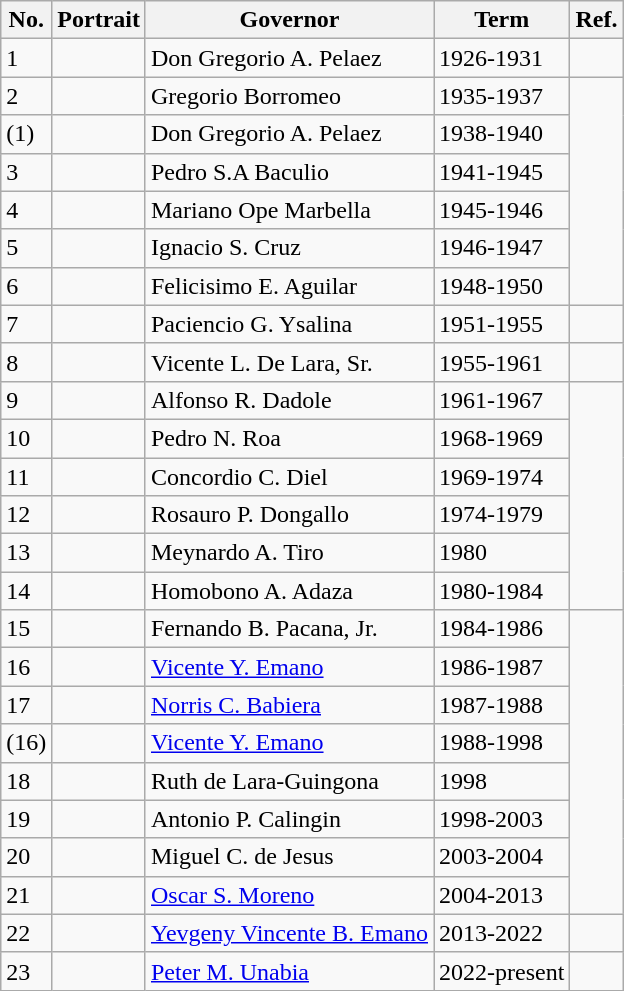<table class= "wikitable"  border = "1">
<tr>
<th>No.</th>
<th>Portrait</th>
<th>Governor</th>
<th>Term</th>
<th>Ref.</th>
</tr>
<tr>
<td>1</td>
<td></td>
<td>Don Gregorio A. Pelaez</td>
<td>1926-1931</td>
<td></td>
</tr>
<tr>
<td>2</td>
<td></td>
<td>Gregorio Borromeo</td>
<td>1935-1937</td>
<td rowspan="6"></td>
</tr>
<tr>
<td>(1)</td>
<td></td>
<td>Don Gregorio A. Pelaez</td>
<td>1938-1940</td>
</tr>
<tr>
<td>3</td>
<td></td>
<td>Pedro S.A Baculio</td>
<td>1941-1945</td>
</tr>
<tr>
<td>4</td>
<td></td>
<td>Mariano Ope Marbella</td>
<td>1945-1946</td>
</tr>
<tr>
<td>5</td>
<td></td>
<td>Ignacio S. Cruz</td>
<td>1946-1947</td>
</tr>
<tr>
<td>6</td>
<td></td>
<td>Felicisimo E. Aguilar</td>
<td>1948-1950</td>
</tr>
<tr>
<td>7</td>
<td></td>
<td>Paciencio G. Ysalina</td>
<td>1951-1955</td>
<td></td>
</tr>
<tr>
<td>8</td>
<td></td>
<td>Vicente L. De Lara, Sr.</td>
<td>1955-1961</td>
<td></td>
</tr>
<tr>
<td>9</td>
<td></td>
<td>Alfonso R. Dadole</td>
<td>1961-1967</td>
<td rowspan="6"></td>
</tr>
<tr>
<td>10</td>
<td></td>
<td>Pedro N. Roa</td>
<td>1968-1969</td>
</tr>
<tr>
<td>11</td>
<td></td>
<td>Concordio C. Diel</td>
<td>1969-1974</td>
</tr>
<tr>
<td>12</td>
<td></td>
<td>Rosauro P. Dongallo</td>
<td>1974-1979</td>
</tr>
<tr>
<td>13</td>
<td></td>
<td>Meynardo A. Tiro</td>
<td>1980</td>
</tr>
<tr>
<td>14</td>
<td></td>
<td>Homobono A. Adaza</td>
<td>1980-1984</td>
</tr>
<tr>
<td>15</td>
<td></td>
<td>Fernando B. Pacana, Jr.</td>
<td>1984-1986</td>
</tr>
<tr>
<td>16</td>
<td></td>
<td><a href='#'>Vicente Y. Emano</a></td>
<td>1986-1987</td>
</tr>
<tr>
<td>17</td>
<td></td>
<td><a href='#'>Norris C. Babiera</a></td>
<td>1987-1988</td>
</tr>
<tr>
<td>(16)</td>
<td></td>
<td><a href='#'>Vicente Y. Emano</a></td>
<td>1988-1998</td>
</tr>
<tr>
<td>18</td>
<td></td>
<td>Ruth de Lara-Guingona</td>
<td>1998</td>
</tr>
<tr>
<td>19</td>
<td></td>
<td>Antonio P. Calingin</td>
<td>1998-2003</td>
</tr>
<tr>
<td>20</td>
<td></td>
<td>Miguel C. de Jesus</td>
<td>2003-2004</td>
</tr>
<tr>
<td>21</td>
<td></td>
<td><a href='#'>Oscar S. Moreno</a></td>
<td>2004-2013</td>
</tr>
<tr>
<td>22</td>
<td></td>
<td><a href='#'>Yevgeny Vincente B. Emano</a></td>
<td>2013-2022</td>
<td></td>
</tr>
<tr>
<td>23</td>
<td></td>
<td><a href='#'>Peter M. Unabia</a></td>
<td>2022-present</td>
<td></td>
</tr>
</table>
